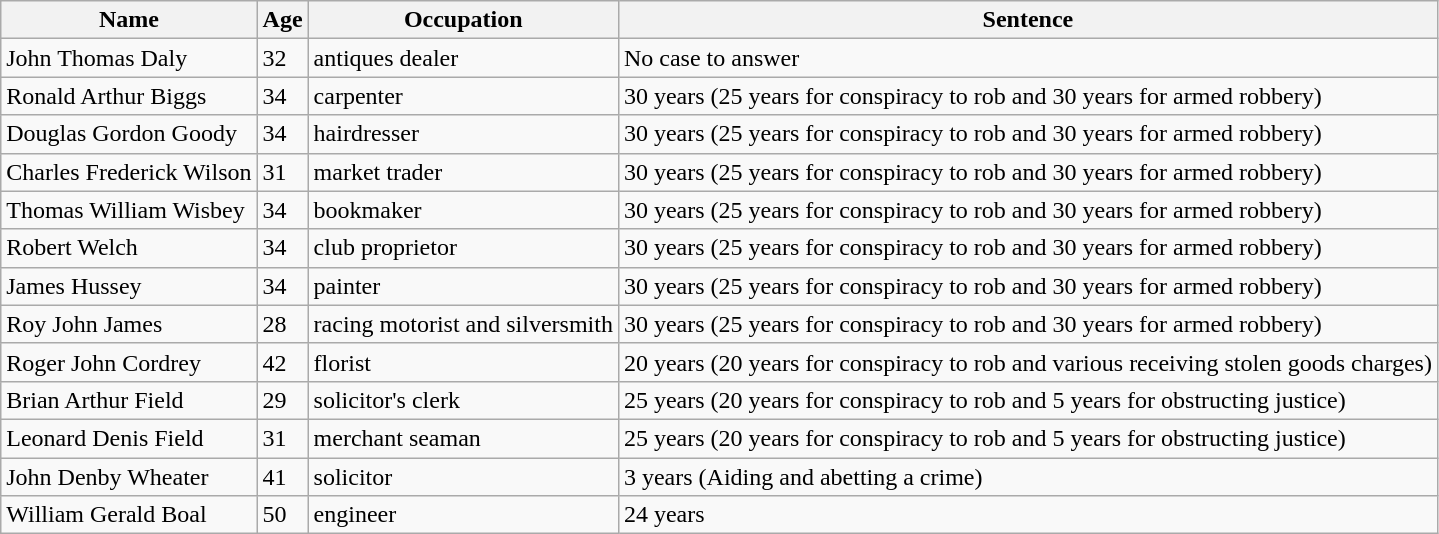<table class="wikitable">
<tr>
<th>Name</th>
<th>Age</th>
<th>Occupation</th>
<th>Sentence</th>
</tr>
<tr>
<td>John Thomas Daly</td>
<td>32</td>
<td>antiques dealer</td>
<td>No case to answer</td>
</tr>
<tr>
<td>Ronald Arthur Biggs</td>
<td>34</td>
<td>carpenter</td>
<td>30 years (25 years for conspiracy to rob and 30 years for armed robbery)</td>
</tr>
<tr>
<td>Douglas Gordon Goody</td>
<td>34</td>
<td>hairdresser</td>
<td>30 years (25 years for conspiracy to rob and 30 years for armed robbery)</td>
</tr>
<tr>
<td>Charles Frederick Wilson</td>
<td>31</td>
<td>market trader</td>
<td>30 years (25 years for conspiracy to rob and 30 years for armed robbery)</td>
</tr>
<tr>
<td>Thomas William Wisbey</td>
<td>34</td>
<td>bookmaker</td>
<td>30 years (25 years for conspiracy to rob and 30 years for armed robbery)</td>
</tr>
<tr>
<td>Robert Welch</td>
<td>34</td>
<td>club proprietor</td>
<td>30 years (25 years for conspiracy to rob and 30 years for armed robbery)</td>
</tr>
<tr>
<td>James Hussey</td>
<td>34</td>
<td>painter</td>
<td>30 years (25 years for conspiracy to rob and 30 years for armed robbery)</td>
</tr>
<tr>
<td>Roy John James</td>
<td>28</td>
<td>racing motorist and silversmith</td>
<td>30 years (25 years for conspiracy to rob and 30 years for armed robbery)</td>
</tr>
<tr>
<td>Roger John Cordrey</td>
<td>42</td>
<td>florist</td>
<td>20 years (20 years for conspiracy to rob and various receiving stolen goods charges)</td>
</tr>
<tr>
<td>Brian Arthur Field</td>
<td>29</td>
<td>solicitor's clerk</td>
<td>25 years (20 years for conspiracy to rob and 5 years for obstructing justice)</td>
</tr>
<tr>
<td>Leonard Denis Field</td>
<td>31</td>
<td>merchant seaman</td>
<td>25 years (20 years for conspiracy to rob and 5 years for obstructing justice)</td>
</tr>
<tr>
<td>John Denby Wheater</td>
<td>41</td>
<td>solicitor</td>
<td>3 years (Aiding and abetting a crime)</td>
</tr>
<tr>
<td>William Gerald Boal</td>
<td>50</td>
<td>engineer</td>
<td>24 years</td>
</tr>
</table>
